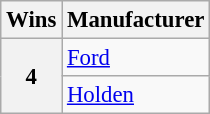<table class="wikitable" style="font-size: 95%;">
<tr>
<th>Wins</th>
<th>Manufacturer</th>
</tr>
<tr>
<th rowspan="2">4</th>
<td><a href='#'>Ford</a></td>
</tr>
<tr>
<td><a href='#'>Holden</a></td>
</tr>
</table>
